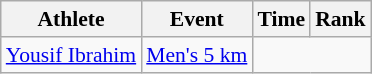<table class="wikitable" style="font-size:90%">
<tr>
<th>Athlete</th>
<th>Event</th>
<th>Time</th>
<th>Rank</th>
</tr>
<tr align="center">
<td align="left"><a href='#'>Yousif Ibrahim</a></td>
<td align="left"><a href='#'>Men's 5 km</a></td>
<td colspan=2></td>
</tr>
</table>
